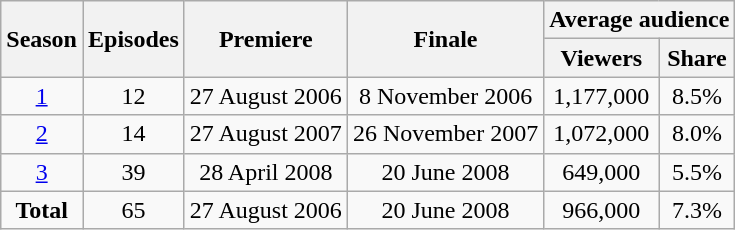<table class="wikitable" style="text-align:center">
<tr>
<th rowspan="2">Season</th>
<th rowspan="2">Episodes</th>
<th rowspan="2">Premiere</th>
<th rowspan="2">Finale</th>
<th colspan="3">Average audience</th>
</tr>
<tr>
<th>Viewers</th>
<th>Share</th>
</tr>
<tr>
<td><a href='#'>1</a></td>
<td>12</td>
<td>27 August 2006</td>
<td>8 November 2006</td>
<td>1,177,000</td>
<td>8.5%</td>
</tr>
<tr>
<td><a href='#'>2</a></td>
<td>14</td>
<td>27 August 2007</td>
<td>26 November 2007</td>
<td>1,072,000</td>
<td>8.0%</td>
</tr>
<tr>
<td><a href='#'>3</a></td>
<td>39</td>
<td>28 April 2008</td>
<td>20 June 2008</td>
<td>649,000</td>
<td>5.5%</td>
</tr>
<tr>
<td><strong>Total</strong></td>
<td>65</td>
<td>27 August 2006</td>
<td>20 June 2008</td>
<td>966,000</td>
<td>7.3%</td>
</tr>
</table>
